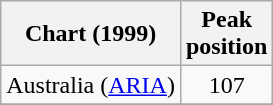<table class="wikitable sortable plainrowheaders" style="text-align:center">
<tr>
<th>Chart (1999)</th>
<th>Peak<br>position</th>
</tr>
<tr>
<td>Australia (<a href='#'>ARIA</a>)</td>
<td align="center">107</td>
</tr>
<tr>
</tr>
<tr>
</tr>
<tr>
</tr>
<tr>
</tr>
<tr>
</tr>
<tr>
</tr>
<tr>
</tr>
<tr>
</tr>
</table>
